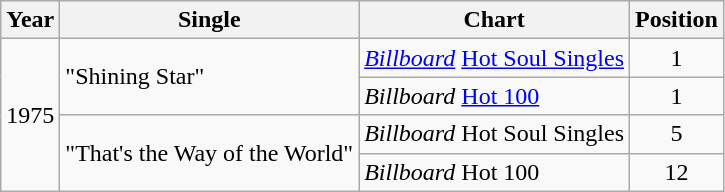<table class="wikitable">
<tr>
<th>Year</th>
<th>Single</th>
<th>Chart</th>
<th>Position</th>
</tr>
<tr>
<td rowspan="4">1975</td>
<td rowspan="2">"Shining Star"</td>
<td><em><a href='#'>Billboard</a></em> <a href='#'>Hot Soul Singles</a></td>
<td style="text-align:center;">1</td>
</tr>
<tr>
<td><em>Billboard</em> <a href='#'>Hot 100</a></td>
<td style="text-align:center;">1</td>
</tr>
<tr>
<td rowspan="2">"That's the Way of the World"</td>
<td><em>Billboard</em> Hot Soul Singles</td>
<td style="text-align:center;">5</td>
</tr>
<tr>
<td><em>Billboard</em> Hot 100</td>
<td style="text-align:center;">12</td>
</tr>
</table>
